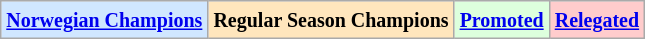<table class="wikitable">
<tr>
<td bgcolor="#D0E7FF"><small><strong><a href='#'>Norwegian Champions</a></strong></small></td>
<td bgcolor="#FFE6BD"><small><strong>Regular Season Champions</strong></small></td>
<td bgcolor="#ddffdd"><small><strong><a href='#'>Promoted</a></strong></small></td>
<td bgcolor="#FFCCCC"><small><strong><a href='#'>Relegated</a></strong></small></td>
</tr>
</table>
